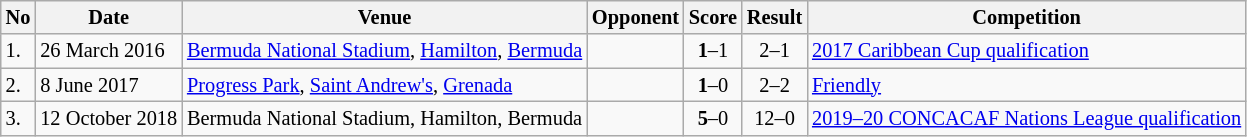<table class="wikitable" style="font-size:85%;">
<tr>
<th>No</th>
<th>Date</th>
<th>Venue</th>
<th>Opponent</th>
<th>Score</th>
<th>Result</th>
<th>Competition</th>
</tr>
<tr>
<td>1.</td>
<td>26 March 2016</td>
<td><a href='#'>Bermuda National Stadium</a>, <a href='#'>Hamilton</a>, <a href='#'>Bermuda</a></td>
<td></td>
<td align=center><strong>1</strong>–1</td>
<td align=center>2–1</td>
<td><a href='#'>2017 Caribbean Cup qualification</a></td>
</tr>
<tr>
<td>2.</td>
<td>8 June 2017</td>
<td><a href='#'>Progress Park</a>, <a href='#'>Saint Andrew's</a>, <a href='#'>Grenada</a></td>
<td></td>
<td align=center><strong>1</strong>–0</td>
<td align=center>2–2</td>
<td><a href='#'>Friendly</a></td>
</tr>
<tr>
<td>3.</td>
<td>12 October 2018</td>
<td>Bermuda National Stadium, Hamilton, Bermuda</td>
<td></td>
<td align=center><strong>5</strong>–0</td>
<td align=center>12–0</td>
<td><a href='#'>2019–20 CONCACAF Nations League qualification</a></td>
</tr>
</table>
